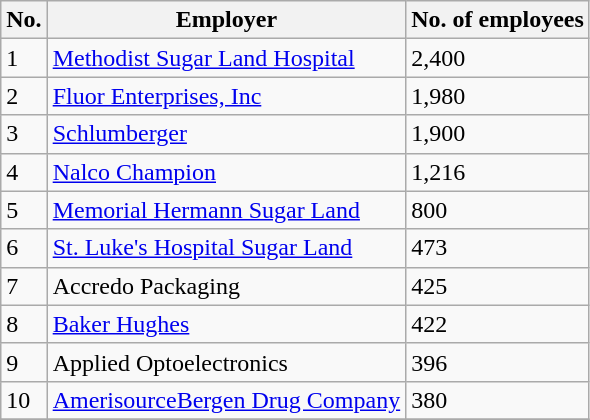<table class="wikitable">
<tr>
<th>No.</th>
<th>Employer</th>
<th>No. of employees</th>
</tr>
<tr>
<td>1</td>
<td><a href='#'>Methodist Sugar Land Hospital</a></td>
<td>2,400</td>
</tr>
<tr>
<td>2</td>
<td><a href='#'>Fluor Enterprises, Inc</a></td>
<td>1,980</td>
</tr>
<tr>
<td>3</td>
<td><a href='#'>Schlumberger</a></td>
<td>1,900</td>
</tr>
<tr>
<td>4</td>
<td><a href='#'>Nalco Champion</a></td>
<td>1,216</td>
</tr>
<tr>
<td>5</td>
<td><a href='#'>Memorial Hermann Sugar Land</a></td>
<td>800</td>
</tr>
<tr>
<td>6</td>
<td><a href='#'>St. Luke's Hospital Sugar Land</a></td>
<td>473</td>
</tr>
<tr>
<td>7</td>
<td>Accredo Packaging</td>
<td>425</td>
</tr>
<tr>
<td>8</td>
<td><a href='#'>Baker Hughes</a></td>
<td>422</td>
</tr>
<tr>
<td>9</td>
<td>Applied Optoelectronics</td>
<td>396</td>
</tr>
<tr>
<td>10</td>
<td><a href='#'>AmerisourceBergen Drug Company</a></td>
<td>380</td>
</tr>
<tr>
</tr>
</table>
